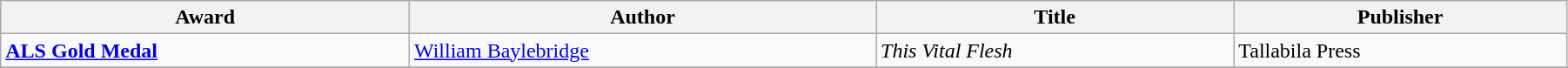<table class="wikitable" width=95%>
<tr>
<th>Award</th>
<th>Author</th>
<th>Title</th>
<th>Publisher</th>
</tr>
<tr>
<td><strong><a href='#'>ALS Gold Medal</a></strong></td>
<td><a href='#'>William Baylebridge</a></td>
<td><em>This Vital Flesh</em></td>
<td>Tallabila Press</td>
</tr>
<tr>
</tr>
</table>
